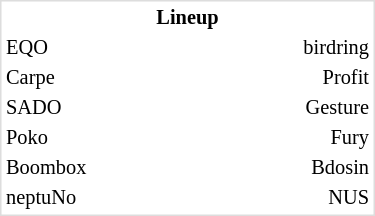<table class="floatright mw-collapsible mw-collapsed" style="text-align:center; font-size:85%; border:1px solid #ddd; width:250px">
<tr>
<th style="width:33%;"></th>
<th style="width:33%;">Lineup</th>
<th style="width:33%;"></th>
</tr>
<tr>
<td style="text-align:left;">EQO</td>
<td></td>
<td style="text-align:right;">birdring</td>
</tr>
<tr>
<td style="text-align:left;">Carpe</td>
<td></td>
<td style="text-align:right;">Profit</td>
</tr>
<tr>
<td style="text-align:left;">SADO</td>
<td></td>
<td style="text-align:right;">Gesture</td>
</tr>
<tr>
<td style="text-align:left;">Poko</td>
<td></td>
<td style="text-align:right;">Fury</td>
</tr>
<tr>
<td style="text-align:left;">Boombox</td>
<td></td>
<td style="text-align:right;">Bdosin</td>
</tr>
<tr>
<td style="text-align:left;">neptuNo</td>
<td></td>
<td style="text-align:right;">NUS</td>
</tr>
</table>
